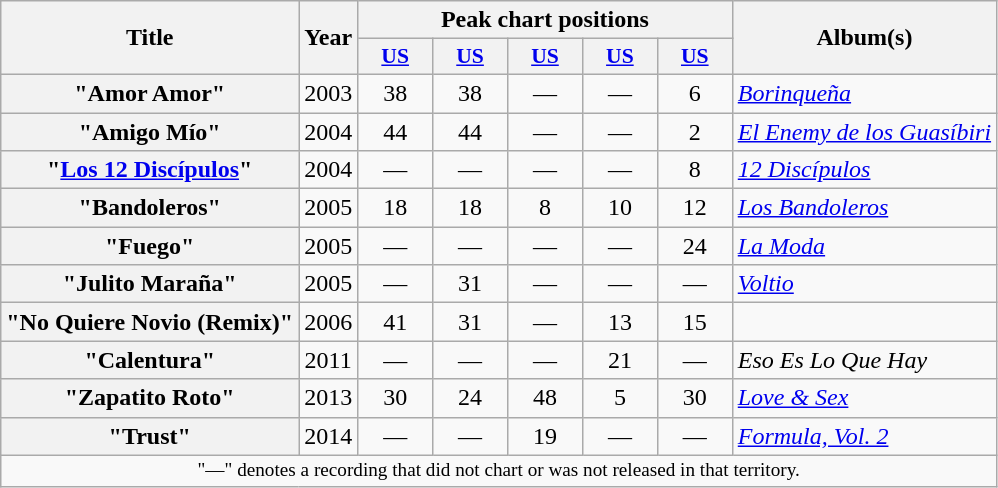<table class="wikitable plainrowheaders">
<tr>
<th rowspan="2">Title</th>
<th rowspan="2">Year</th>
<th colspan="5">Peak chart positions</th>
<th rowspan="2">Album(s)</th>
</tr>
<tr>
<th style="width:3em; font-size:90%;"><a href='#'>US </a><br></th>
<th style="width:3em; font-size:90%;"><a href='#'>US </a><br></th>
<th style="width:3em; font-size:90%;"><a href='#'>US </a><br></th>
<th style="width:3em; font-size:90%;"><a href='#'>US </a><br></th>
<th style="width:3em; font-size:90%;"><a href='#'>US </a><br></th>
</tr>
<tr>
<th scope="row">"Amor Amor" </th>
<td align="center">2003</td>
<td align="center">38</td>
<td align="center">38</td>
<td align="center">—</td>
<td align="center">—</td>
<td align="center">6</td>
<td><em><a href='#'>Borinqueña</a></em></td>
</tr>
<tr>
<th scope="row">"Amigo Mío" </th>
<td align="center">2004</td>
<td align="center">44</td>
<td align="center">44</td>
<td align="center">—</td>
<td align="center">—</td>
<td align="center">2</td>
<td><em><a href='#'>El Enemy de los Guasíbiri</a></em></td>
</tr>
<tr>
<th scope="row">"<a href='#'>Los 12 Discípulos</a>" </th>
<td align="center">2004</td>
<td align="center">—</td>
<td align="center">—</td>
<td align="center">—</td>
<td align="center">—</td>
<td align="center">8</td>
<td><em><a href='#'>12 Discípulos</a></em></td>
</tr>
<tr>
<th scope="row">"Bandoleros" </th>
<td align="center">2005</td>
<td align="center">18</td>
<td align="center">18</td>
<td align="center">8</td>
<td align="center">10</td>
<td align="center">12</td>
<td><em><a href='#'>Los Bandoleros</a></em></td>
</tr>
<tr>
<th scope="row">"Fuego" </th>
<td align="center">2005</td>
<td align="center">—</td>
<td align="center">—</td>
<td align="center">—</td>
<td align="center">—</td>
<td align="center">24</td>
<td><em><a href='#'>La Moda</a></em></td>
</tr>
<tr>
<th scope="row">"Julito Maraña" </th>
<td align="center">2005</td>
<td align="center">—</td>
<td align="center">31</td>
<td align="center">—</td>
<td align="center">—</td>
<td align="center">—</td>
<td><em><a href='#'>Voltio</a></em></td>
</tr>
<tr>
<th scope="row">"No Quiere Novio (Remix)" </th>
<td align="center">2006</td>
<td align="center">41</td>
<td align="center">31</td>
<td align="center">—</td>
<td align="center">13</td>
<td align="center">15</td>
<td></td>
</tr>
<tr>
<th scope="row">"Calentura" </th>
<td align="center">2011</td>
<td align="center">—</td>
<td align="center">—</td>
<td align="center">—</td>
<td align="center">21</td>
<td align="center">—</td>
<td><em>Eso Es Lo Que Hay</em></td>
</tr>
<tr>
<th scope="row">"Zapatito Roto" </th>
<td align="center">2013</td>
<td align="center">30</td>
<td align="center">24</td>
<td align="center">48</td>
<td align="center">5</td>
<td align="center">30</td>
<td><em><a href='#'>Love & Sex</a></em></td>
</tr>
<tr>
<th scope="row">"Trust" </th>
<td align="center">2014</td>
<td align="center">—</td>
<td align="center">—</td>
<td align="center">19</td>
<td align="center">—</td>
<td align="center">—</td>
<td><em><a href='#'>Formula, Vol. 2</a></em></td>
</tr>
<tr>
<td colspan="9" style="font-size:80%" align="center">"—" denotes a recording that did not chart or was not released in that territory.</td>
</tr>
</table>
